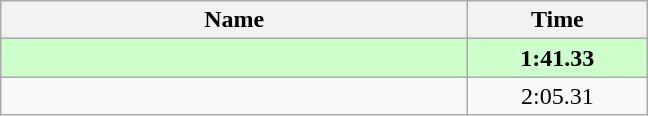<table class="wikitable" style="text-align:center;">
<tr>
<th style="width:19em">Name</th>
<th style="width:7em">Time</th>
</tr>
<tr bgcolor=ccffcc>
<td align=left><strong></strong></td>
<td><strong>1:41.33</strong></td>
</tr>
<tr>
<td align=left></td>
<td>2:05.31</td>
</tr>
</table>
